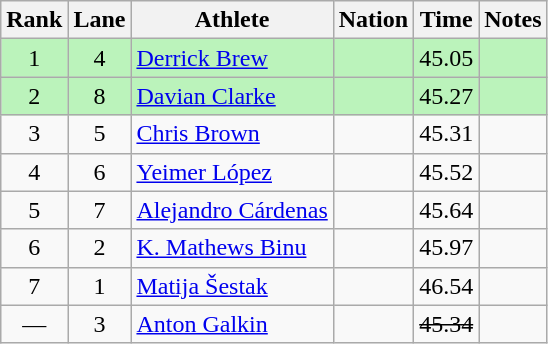<table class="wikitable sortable" style="text-align:center">
<tr>
<th>Rank</th>
<th>Lane</th>
<th>Athlete</th>
<th>Nation</th>
<th>Time</th>
<th>Notes</th>
</tr>
<tr bgcolor=bbf3bb>
<td>1</td>
<td>4</td>
<td align=left><a href='#'>Derrick Brew</a></td>
<td align=left></td>
<td>45.05</td>
<td></td>
</tr>
<tr bgcolor=bbf3bb>
<td>2</td>
<td>8</td>
<td align=left><a href='#'>Davian Clarke</a></td>
<td align=left></td>
<td>45.27</td>
<td></td>
</tr>
<tr>
<td>3</td>
<td>5</td>
<td align=left><a href='#'>Chris Brown</a></td>
<td align=left></td>
<td>45.31</td>
<td></td>
</tr>
<tr>
<td>4</td>
<td>6</td>
<td align=left><a href='#'>Yeimer López</a></td>
<td align=left></td>
<td>45.52</td>
<td></td>
</tr>
<tr>
<td>5</td>
<td>7</td>
<td align=left><a href='#'>Alejandro Cárdenas</a></td>
<td align=left></td>
<td>45.64</td>
<td></td>
</tr>
<tr>
<td>6</td>
<td>2</td>
<td align=left><a href='#'>K. Mathews Binu</a></td>
<td align=left></td>
<td>45.97</td>
<td></td>
</tr>
<tr>
<td>7</td>
<td>1</td>
<td align=left><a href='#'>Matija Šestak</a></td>
<td align=left></td>
<td>46.54</td>
<td></td>
</tr>
<tr>
<td data-sort-value=8>—</td>
<td>3</td>
<td align=left><a href='#'>Anton Galkin</a></td>
<td align=left></td>
<td><s>45.34</s></td>
<td></td>
</tr>
</table>
